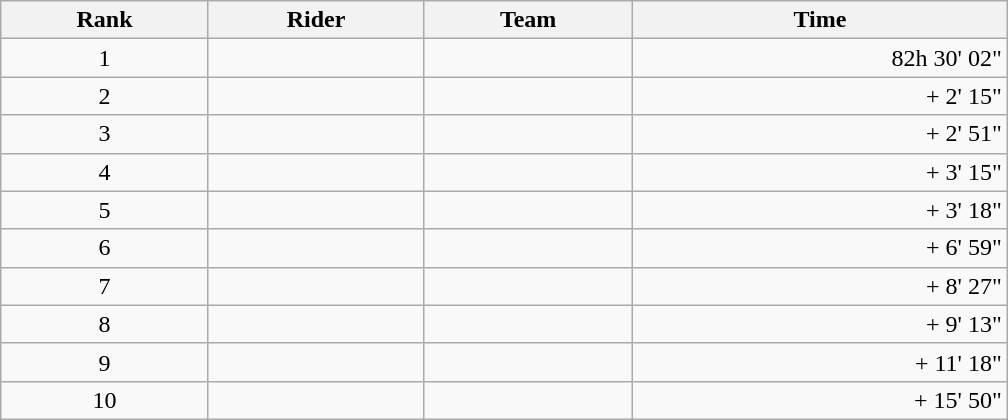<table class="wikitable" style="width:42em;margin-bottom:0;">
<tr>
<th scope="col">Rank</th>
<th scope="col">Rider</th>
<th scope="col">Team</th>
<th scope="col">Time</th>
</tr>
<tr>
<td style="text-align:center;">1</td>
<td>   </td>
<td></td>
<td style="text-align:right;">82h 30' 02"</td>
</tr>
<tr>
<td style="text-align:center;">2</td>
<td></td>
<td></td>
<td style="text-align:right;">+ 2' 15"</td>
</tr>
<tr>
<td style="text-align:center;">3</td>
<td></td>
<td></td>
<td style="text-align:right;">+ 2' 51"</td>
</tr>
<tr>
<td style="text-align:center;">4</td>
<td></td>
<td></td>
<td style="text-align:right;">+ 3' 15"</td>
</tr>
<tr>
<td style="text-align:center;">5</td>
<td> </td>
<td></td>
<td style="text-align:right;">+ 3' 18"</td>
</tr>
<tr>
<td style="text-align:center;">6</td>
<td></td>
<td></td>
<td style="text-align:right;">+ 6' 59"</td>
</tr>
<tr>
<td style="text-align:center;">7</td>
<td></td>
<td></td>
<td style="text-align:right;">+ 8' 27"</td>
</tr>
<tr>
<td style="text-align:center;">8</td>
<td> </td>
<td></td>
<td style="text-align:right;">+ 9' 13"</td>
</tr>
<tr>
<td style="text-align:center;">9</td>
<td></td>
<td></td>
<td style="text-align:right;">+ 11' 18"</td>
</tr>
<tr>
<td style="text-align:center;">10</td>
<td></td>
<td></td>
<td style="text-align:right;">+ 15' 50"</td>
</tr>
</table>
